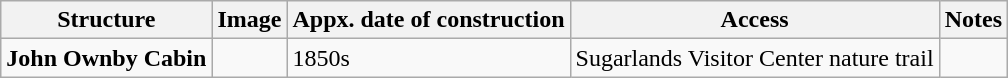<table class="wikitable">
<tr>
<th>Structure</th>
<th>Image</th>
<th>Appx. date of construction</th>
<th>Access</th>
<th>Notes</th>
</tr>
<tr>
<td><strong>John Ownby Cabin</strong></td>
<td></td>
<td>1850s</td>
<td>Sugarlands Visitor Center nature trail</td>
<td></td>
</tr>
</table>
